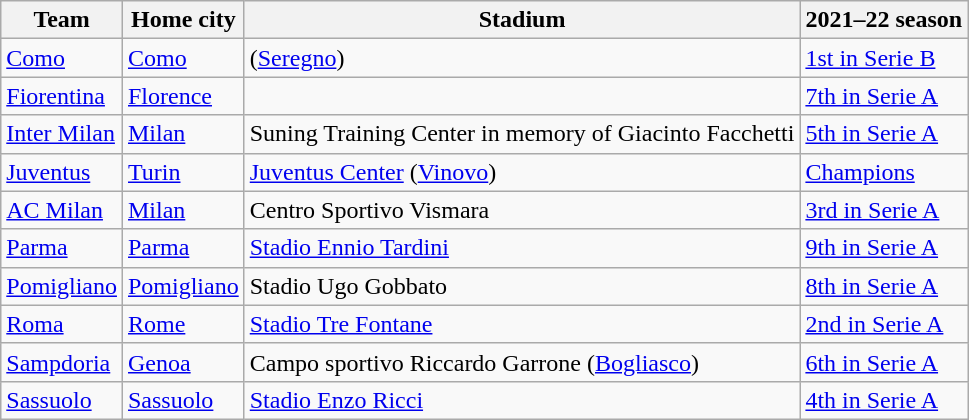<table class="wikitable sortable">
<tr>
<th>Team</th>
<th>Home city</th>
<th>Stadium</th>
<th>2021–22 season</th>
</tr>
<tr>
<td><a href='#'>Como</a></td>
<td><a href='#'>Como</a></td>
<td> (<a href='#'>Seregno</a>)</td>
<td><a href='#'>1st in Serie B</a></td>
</tr>
<tr>
<td><a href='#'>Fiorentina</a></td>
<td><a href='#'>Florence</a></td>
<td></td>
<td><a href='#'>7th in Serie A</a></td>
</tr>
<tr>
<td><a href='#'>Inter Milan</a></td>
<td><a href='#'>Milan</a></td>
<td>Suning Training Center in memory of Giacinto Facchetti</td>
<td><a href='#'>5th in Serie A</a></td>
</tr>
<tr>
<td><a href='#'>Juventus</a></td>
<td><a href='#'>Turin</a></td>
<td><a href='#'>Juventus Center</a> (<a href='#'>Vinovo</a>)</td>
<td><a href='#'>Champions</a></td>
</tr>
<tr>
<td><a href='#'>AC Milan</a></td>
<td><a href='#'>Milan</a></td>
<td>Centro Sportivo Vismara</td>
<td><a href='#'>3rd in Serie A</a></td>
</tr>
<tr>
<td><a href='#'>Parma</a></td>
<td><a href='#'>Parma</a></td>
<td><a href='#'>Stadio Ennio Tardini</a></td>
<td><a href='#'>9th in Serie A</a></td>
</tr>
<tr>
<td><a href='#'>Pomigliano</a></td>
<td><a href='#'>Pomigliano</a></td>
<td>Stadio Ugo Gobbato</td>
<td><a href='#'>8th in Serie A</a></td>
</tr>
<tr>
<td><a href='#'>Roma</a></td>
<td><a href='#'>Rome</a></td>
<td><a href='#'>Stadio Tre Fontane</a></td>
<td><a href='#'>2nd in Serie A</a></td>
</tr>
<tr>
<td><a href='#'>Sampdoria</a></td>
<td><a href='#'>Genoa</a></td>
<td>Campo sportivo Riccardo Garrone (<a href='#'>Bogliasco</a>)</td>
<td><a href='#'>6th in Serie A</a></td>
</tr>
<tr>
<td><a href='#'>Sassuolo</a></td>
<td><a href='#'>Sassuolo</a></td>
<td><a href='#'>Stadio Enzo Ricci</a></td>
<td><a href='#'>4th in Serie A</a></td>
</tr>
</table>
